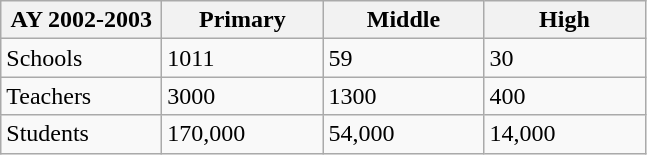<table class="wikitable">
<tr>
<th width="100">AY 2002-2003</th>
<th width="100">Primary</th>
<th width="100">Middle</th>
<th width="100">High</th>
</tr>
<tr>
<td>Schools</td>
<td>1011</td>
<td>59</td>
<td>30</td>
</tr>
<tr>
<td>Teachers</td>
<td>3000</td>
<td>1300</td>
<td>400</td>
</tr>
<tr>
<td>Students</td>
<td>170,000</td>
<td>54,000</td>
<td>14,000</td>
</tr>
</table>
